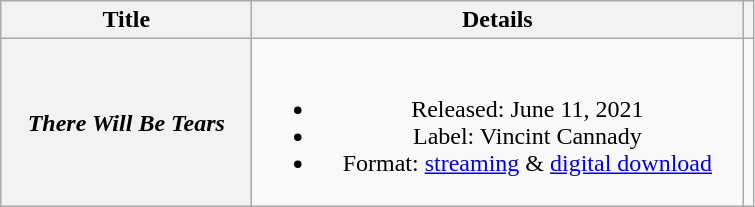<table class="wikitable plainrowheaders" style="text-align:center;">
<tr>
<th scope="col" style="width:10em;">Title</th>
<th scope="col" style="width:20em;">Details</th>
<th></th>
</tr>
<tr>
<th scope="row"><em>There Will Be Tears</em></th>
<td><br><ul><li>Released: June 11, 2021</li><li>Label: Vincint Cannady</li><li>Format: <a href='#'>streaming</a> & <a href='#'>digital download</a></li></ul></td>
<td></td>
</tr>
</table>
